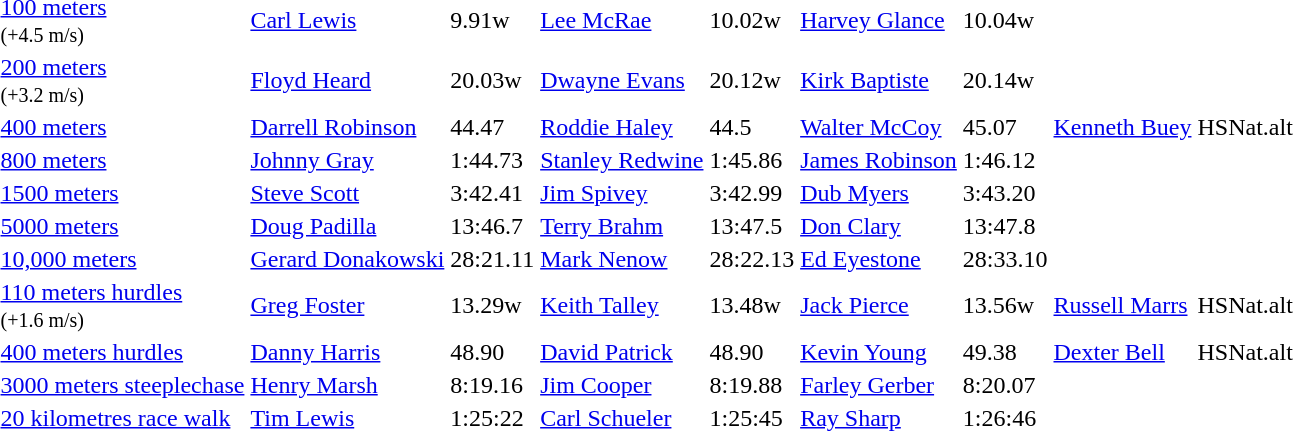<table>
<tr>
<td><a href='#'>100 meters</a> <br><small>(+4.5 m/s)</small></td>
<td><a href='#'>Carl Lewis</a></td>
<td>9.91w</td>
<td><a href='#'>Lee McRae</a></td>
<td>10.02w</td>
<td><a href='#'>Harvey Glance</a></td>
<td>10.04w</td>
</tr>
<tr>
<td><a href='#'>200 meters</a> <br><small>(+3.2 m/s)</small></td>
<td><a href='#'>Floyd Heard</a></td>
<td>20.03w</td>
<td><a href='#'>Dwayne Evans</a></td>
<td>20.12w</td>
<td><a href='#'>Kirk Baptiste</a></td>
<td>20.14w</td>
</tr>
<tr>
<td><a href='#'>400 meters</a></td>
<td><a href='#'>Darrell Robinson</a></td>
<td>44.47</td>
<td><a href='#'>Roddie Haley</a></td>
<td>44.5</td>
<td><a href='#'>Walter McCoy</a></td>
<td>45.07</td>
<td><a href='#'>Kenneth Buey</a></td>
<td>HSNat.alt</td>
</tr>
<tr>
<td><a href='#'>800 meters</a></td>
<td><a href='#'>Johnny Gray</a></td>
<td>1:44.73</td>
<td><a href='#'>Stanley Redwine</a></td>
<td>1:45.86</td>
<td><a href='#'>James Robinson</a></td>
<td>1:46.12</td>
</tr>
<tr>
<td><a href='#'>1500 meters</a></td>
<td><a href='#'>Steve Scott</a></td>
<td>3:42.41</td>
<td><a href='#'>Jim Spivey</a></td>
<td>3:42.99</td>
<td><a href='#'>Dub Myers</a></td>
<td>3:43.20</td>
</tr>
<tr>
<td><a href='#'>5000 meters</a></td>
<td><a href='#'>Doug Padilla</a></td>
<td>13:46.7</td>
<td><a href='#'>Terry Brahm</a></td>
<td>13:47.5</td>
<td><a href='#'>Don Clary</a></td>
<td>13:47.8</td>
</tr>
<tr>
<td><a href='#'>10,000 meters</a></td>
<td><a href='#'>Gerard Donakowski</a></td>
<td>28:21.11</td>
<td><a href='#'>Mark Nenow</a></td>
<td>28:22.13</td>
<td><a href='#'>Ed Eyestone</a></td>
<td>28:33.10</td>
</tr>
<tr>
<td><a href='#'>110 meters hurdles</a><br><small>(+1.6 m/s)</small></td>
<td><a href='#'>Greg Foster</a></td>
<td>13.29w</td>
<td><a href='#'>Keith Talley</a></td>
<td>13.48w</td>
<td><a href='#'>Jack Pierce</a></td>
<td>13.56w</td>
<td><a href='#'>Russell Marrs</a></td>
<td>HSNat.alt</td>
</tr>
<tr>
<td><a href='#'>400 meters hurdles</a></td>
<td><a href='#'>Danny Harris</a></td>
<td>48.90</td>
<td><a href='#'>David Patrick</a></td>
<td>48.90</td>
<td><a href='#'>Kevin Young</a></td>
<td>49.38</td>
<td><a href='#'>Dexter Bell</a></td>
<td>HSNat.alt</td>
</tr>
<tr>
<td><a href='#'>3000 meters steeplechase</a></td>
<td><a href='#'>Henry Marsh</a></td>
<td>8:19.16</td>
<td><a href='#'>Jim Cooper</a></td>
<td>8:19.88</td>
<td><a href='#'>Farley Gerber</a></td>
<td>8:20.07</td>
</tr>
<tr>
<td><a href='#'>20 kilometres race walk</a></td>
<td><a href='#'>Tim Lewis</a></td>
<td>1:25:22</td>
<td><a href='#'>Carl Schueler</a></td>
<td>1:25:45</td>
<td><a href='#'>Ray Sharp</a></td>
<td>1:26:46</td>
</tr>
</table>
